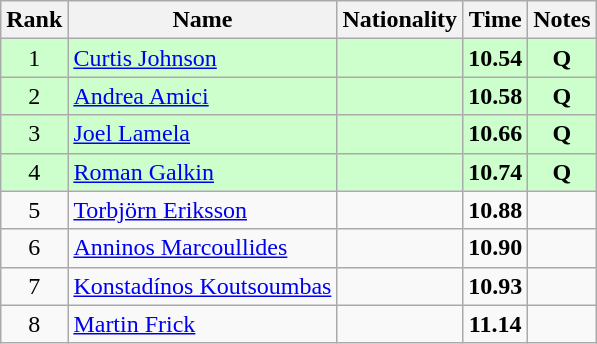<table class="wikitable sortable" style="text-align:center">
<tr>
<th>Rank</th>
<th>Name</th>
<th>Nationality</th>
<th>Time</th>
<th>Notes</th>
</tr>
<tr bgcolor=ccffcc>
<td>1</td>
<td align=left><a href='#'>Curtis Johnson</a></td>
<td align=left></td>
<td><strong>10.54</strong></td>
<td><strong>Q</strong></td>
</tr>
<tr bgcolor=ccffcc>
<td>2</td>
<td align=left><a href='#'>Andrea Amici</a></td>
<td align=left></td>
<td><strong>10.58</strong></td>
<td><strong>Q</strong></td>
</tr>
<tr bgcolor=ccffcc>
<td>3</td>
<td align=left><a href='#'>Joel Lamela</a></td>
<td align=left></td>
<td><strong>10.66</strong></td>
<td><strong>Q</strong></td>
</tr>
<tr bgcolor=ccffcc>
<td>4</td>
<td align=left><a href='#'>Roman Galkin</a></td>
<td align=left></td>
<td><strong>10.74</strong></td>
<td><strong>Q</strong></td>
</tr>
<tr>
<td>5</td>
<td align=left><a href='#'>Torbjörn Eriksson</a></td>
<td align=left></td>
<td><strong>10.88</strong></td>
<td></td>
</tr>
<tr>
<td>6</td>
<td align=left><a href='#'>Anninos Marcoullides</a></td>
<td align=left></td>
<td><strong>10.90</strong></td>
<td></td>
</tr>
<tr>
<td>7</td>
<td align=left><a href='#'>Konstadínos Koutsoumbas</a></td>
<td align=left></td>
<td><strong>10.93</strong></td>
<td></td>
</tr>
<tr>
<td>8</td>
<td align=left><a href='#'>Martin Frick</a></td>
<td align=left></td>
<td><strong>11.14</strong></td>
<td></td>
</tr>
</table>
